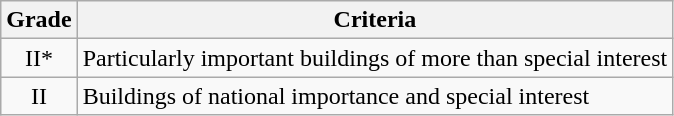<table class="wikitable">
<tr>
<th>Grade</th>
<th>Criteria</th>
</tr>
<tr>
<td align="center" >II*</td>
<td>Particularly important buildings of more than special interest</td>
</tr>
<tr>
<td align="center" >II</td>
<td>Buildings of national importance and special interest</td>
</tr>
</table>
